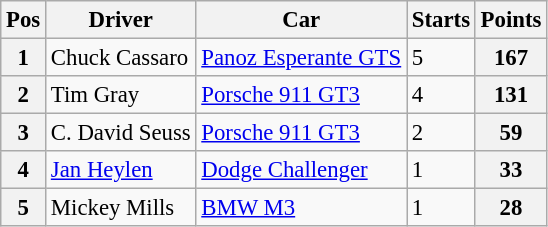<table class="wikitable" style="font-size: 95%;">
<tr>
<th>Pos</th>
<th>Driver</th>
<th>Car</th>
<th>Starts</th>
<th>Points</th>
</tr>
<tr>
<th>1</th>
<td> Chuck Cassaro</td>
<td><a href='#'>Panoz Esperante GTS</a></td>
<td>5</td>
<th>167</th>
</tr>
<tr>
<th>2</th>
<td> Tim Gray</td>
<td><a href='#'>Porsche 911 GT3</a></td>
<td>4</td>
<th>131</th>
</tr>
<tr>
<th>3</th>
<td> C. David Seuss</td>
<td><a href='#'>Porsche 911 GT3</a></td>
<td>2</td>
<th>59</th>
</tr>
<tr>
<th>4</th>
<td> <a href='#'>Jan Heylen</a></td>
<td><a href='#'>Dodge Challenger</a></td>
<td>1</td>
<th>33</th>
</tr>
<tr>
<th>5</th>
<td> Mickey Mills</td>
<td><a href='#'>BMW M3</a></td>
<td>1</td>
<th>28</th>
</tr>
</table>
